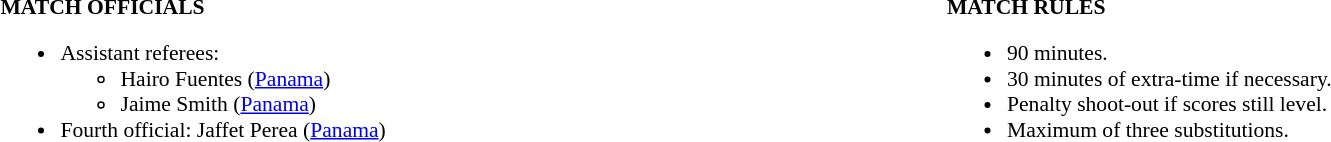<table width=100% style="font-size: 90%">
<tr>
<td width=50% valign=top><br><strong>MATCH OFFICIALS</strong><ul><li>Assistant referees:<ul><li>Hairo Fuentes (<a href='#'>Panama</a>)</li><li>Jaime Smith (<a href='#'>Panama</a>)</li></ul></li><li>Fourth official: Jaffet Perea (<a href='#'>Panama</a>)</li></ul></td>
<td width=50% valign=top><br><strong>MATCH RULES</strong><ul><li>90 minutes.</li><li>30 minutes of extra-time if necessary.</li><li>Penalty shoot-out if scores still level.</li><li>Maximum of three substitutions.</li></ul></td>
</tr>
</table>
